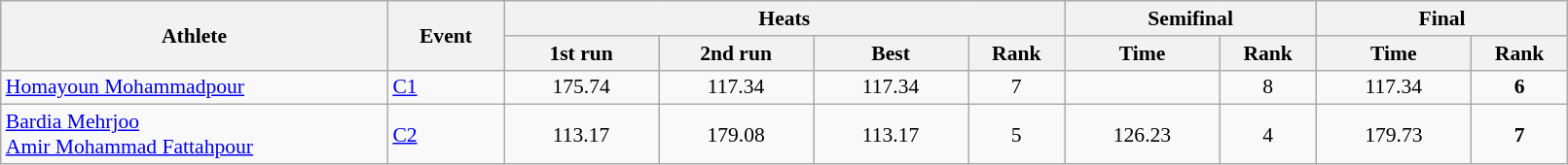<table class="wikitable" width="85%" style="text-align:center; font-size:90%">
<tr>
<th rowspan="2" width="20%">Athlete</th>
<th rowspan="2" width="6%">Event</th>
<th colspan="4">Heats</th>
<th colspan="2">Semifinal</th>
<th colspan="2">Final</th>
</tr>
<tr>
<th width="8%">1st run</th>
<th width="8%">2nd run</th>
<th width="8%">Best</th>
<th width="5%">Rank</th>
<th width="8%">Time</th>
<th width="5%">Rank</th>
<th width="8%">Time</th>
<th width="5%">Rank</th>
</tr>
<tr>
<td align="left"><a href='#'>Homayoun Mohammadpour</a></td>
<td align="left"><a href='#'>C1</a></td>
<td>175.74</td>
<td>117.34</td>
<td>117.34</td>
<td>7 <strong></strong></td>
<td></td>
<td>8 <strong></strong></td>
<td>117.34</td>
<td><strong>6</strong></td>
</tr>
<tr>
<td align="left"><a href='#'>Bardia Mehrjoo</a><br><a href='#'>Amir Mohammad Fattahpour</a></td>
<td align="left"><a href='#'>C2</a></td>
<td>113.17</td>
<td>179.08</td>
<td>113.17</td>
<td>5 <strong></strong></td>
<td>126.23</td>
<td>4 <strong></strong></td>
<td>179.73</td>
<td><strong>7</strong></td>
</tr>
</table>
